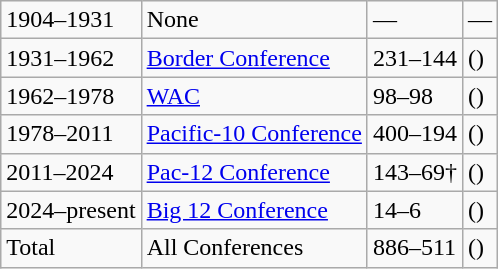<table class="wikitable">
<tr>
<td>1904–1931</td>
<td>None</td>
<td>—</td>
<td>—</td>
</tr>
<tr>
<td>1931–1962</td>
<td><a href='#'>Border Conference</a></td>
<td>231–144</td>
<td>()</td>
</tr>
<tr>
<td>1962–1978</td>
<td><a href='#'>WAC</a></td>
<td>98–98</td>
<td>()</td>
</tr>
<tr>
<td>1978–2011</td>
<td><a href='#'>Pacific-10 Conference</a></td>
<td>400–194</td>
<td>()</td>
</tr>
<tr>
<td>2011–2024</td>
<td><a href='#'>Pac-12 Conference</a></td>
<td>143–69†</td>
<td>()</td>
</tr>
<tr>
<td>2024–present</td>
<td><a href='#'>Big 12 Conference</a></td>
<td>14–6</td>
<td>()</td>
</tr>
<tr>
<td>Total</td>
<td>All Conferences</td>
<td>886–511</td>
<td>()</td>
</tr>
</table>
